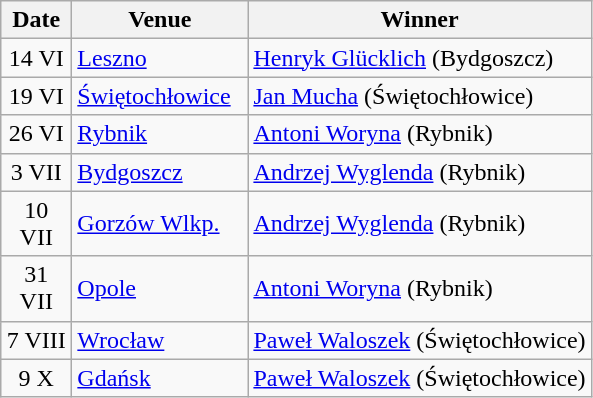<table class=wikitable>
<tr>
<th width=40px>Date</th>
<th width=110px>Venue</th>
<th>Winner</th>
</tr>
<tr>
<td align=center>14 VI</td>
<td><a href='#'>Leszno</a></td>
<td><a href='#'>Henryk Glücklich</a> (Bydgoszcz)</td>
</tr>
<tr>
<td align=center>19 VI</td>
<td><a href='#'>Świętochłowice</a></td>
<td><a href='#'>Jan Mucha</a> (Świętochłowice)</td>
</tr>
<tr>
<td align=center>26 VI</td>
<td><a href='#'>Rybnik</a></td>
<td><a href='#'>Antoni Woryna</a> (Rybnik)</td>
</tr>
<tr>
<td align=center>3 VII</td>
<td><a href='#'>Bydgoszcz</a></td>
<td><a href='#'>Andrzej Wyglenda</a> (Rybnik)</td>
</tr>
<tr>
<td align=center>10 VII</td>
<td><a href='#'>Gorzów Wlkp.</a></td>
<td><a href='#'>Andrzej Wyglenda</a> (Rybnik)</td>
</tr>
<tr>
<td align=center>31 VII</td>
<td><a href='#'>Opole</a></td>
<td><a href='#'>Antoni Woryna</a> (Rybnik)</td>
</tr>
<tr>
<td align=center>7 VIII</td>
<td><a href='#'>Wrocław</a></td>
<td><a href='#'>Paweł Waloszek</a> (Świętochłowice)</td>
</tr>
<tr>
<td align=center>9 X</td>
<td><a href='#'>Gdańsk</a></td>
<td><a href='#'>Paweł Waloszek</a> (Świętochłowice)</td>
</tr>
</table>
